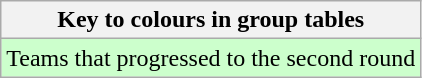<table class="wikitable">
<tr>
<th>Key to colours in group tables</th>
</tr>
<tr bgcolor=#ccffcc>
<td>Teams that progressed to the second round</td>
</tr>
</table>
